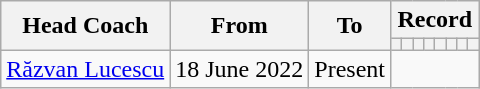<table class="wikitable" style="text-align: left">
<tr>
<th rowspan=2>Head Coach</th>
<th rowspan=2>From</th>
<th rowspan=2>To</th>
<th colspan=8>Record</th>
</tr>
<tr>
<th></th>
<th></th>
<th></th>
<th></th>
<th></th>
<th></th>
<th></th>
<th></th>
</tr>
<tr>
<td> <a href='#'>Răzvan Lucescu</a></td>
<td>18 June 2022</td>
<td>Present<br></td>
</tr>
</table>
